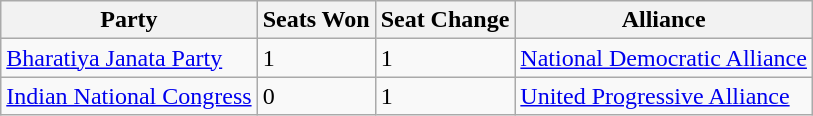<table class="wikitable">
<tr>
<th>Party</th>
<th>Seats Won</th>
<th>Seat Change</th>
<th>Alliance</th>
</tr>
<tr>
<td><a href='#'>Bharatiya Janata Party</a></td>
<td>1</td>
<td>1</td>
<td><a href='#'>National Democratic Alliance</a></td>
</tr>
<tr>
<td><a href='#'>Indian National Congress</a></td>
<td>0</td>
<td>1</td>
<td><a href='#'>United Progressive Alliance</a></td>
</tr>
</table>
